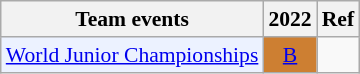<table style='font-size: 90%; text-align:center;' class='wikitable'>
<tr>
<th>Team events</th>
<th>2022</th>
<th>Ref</th>
</tr>
<tr>
<td bgcolor="#ECF2FF"; align="left"><a href='#'>World Junior Championships</a></td>
<td bgcolor=CD7F32><a href='#'>B</a></td>
<td></td>
</tr>
</table>
